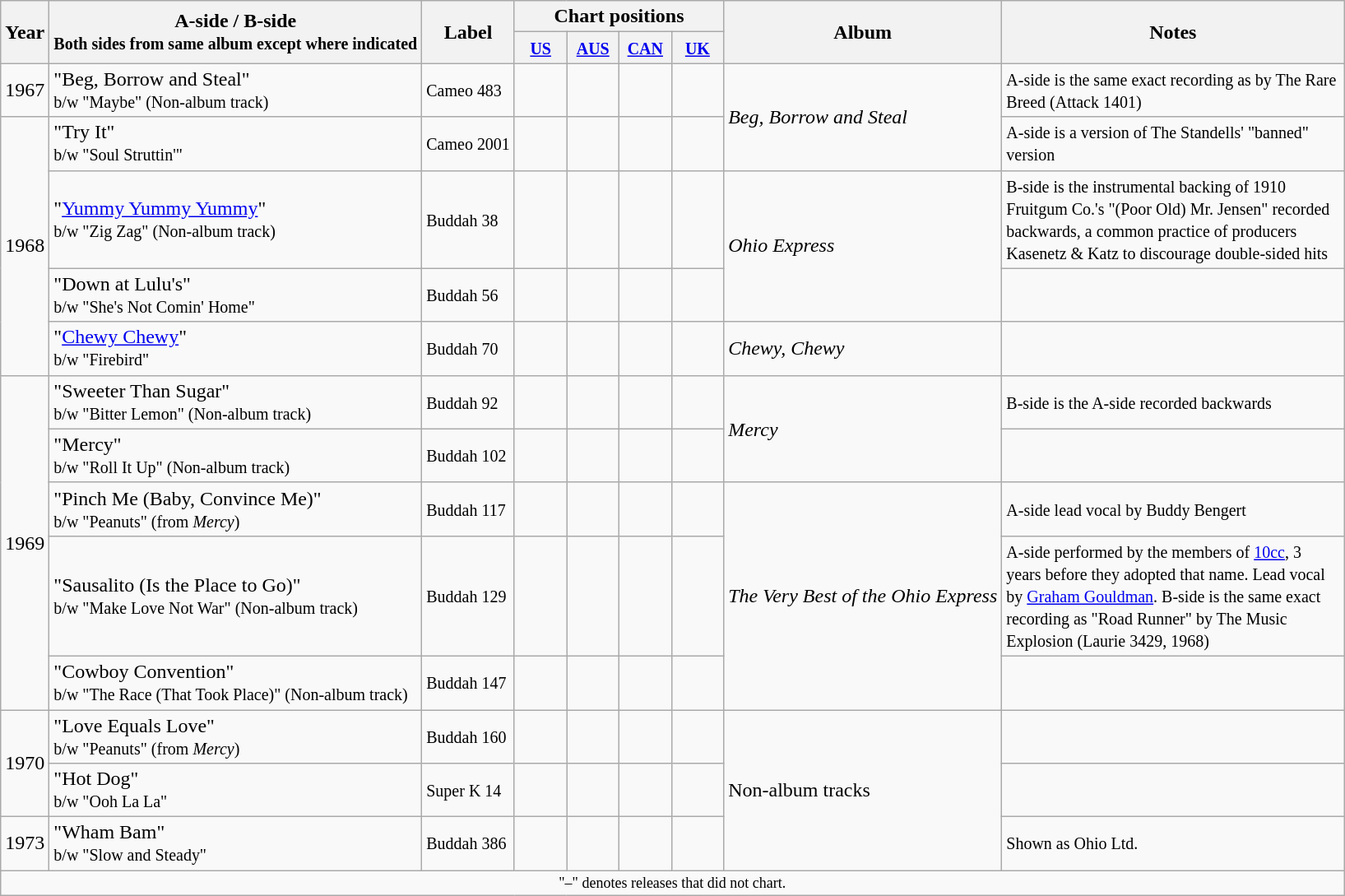<table class="wikitable">
<tr>
<th rowspan="2">Year</th>
<th rowspan="2">A-side / B-side<br><small>Both sides from same album except where indicated</small></th>
<th rowspan="2">Label</th>
<th colspan="4">Chart positions</th>
<th rowspan="2">Album</th>
<th rowspan="2" style="width:270px;">Notes</th>
</tr>
<tr>
<th style="width:35px;"><small><a href='#'>US</a></small><br></th>
<th style="width:35px;"><small><a href='#'>AUS</a></small><br></th>
<th style="width:35px;"><small><a href='#'>CAN</a></small><br></th>
<th style="width:35px;"><small><a href='#'>UK</a></small><br></th>
</tr>
<tr>
<td>1967</td>
<td>"Beg, Borrow and Steal"<br><small>b/w "Maybe" (Non-album track)</small></td>
<td><small>Cameo 483</small></td>
<td></td>
<td></td>
<td></td>
<td></td>
<td rowspan="2"><em>Beg, Borrow and Steal</em></td>
<td><small>A-side is the same exact recording as by The Rare Breed (Attack 1401)</small></td>
</tr>
<tr>
<td rowspan="4">1968</td>
<td>"Try It"<br><small>b/w "Soul Struttin'"</small></td>
<td><small>Cameo 2001</small></td>
<td></td>
<td></td>
<td></td>
<td></td>
<td><small>A-side is a version of The Standells' "banned" version</small></td>
</tr>
<tr>
<td>"<a href='#'>Yummy Yummy Yummy</a>"<br><small>b/w "Zig Zag" (Non-album track)</small></td>
<td><small>Buddah 38</small></td>
<td></td>
<td></td>
<td></td>
<td></td>
<td rowspan="2"><em>Ohio Express</em></td>
<td><small>B-side is the instrumental backing of 1910 Fruitgum Co.'s "(Poor Old) Mr. Jensen" recorded backwards, a common practice of producers Kasenetz & Katz to discourage double-sided hits</small></td>
</tr>
<tr>
<td>"Down at Lulu's"<br><small>b/w "She's Not Comin' Home"</small></td>
<td><small>Buddah 56</small></td>
<td></td>
<td></td>
<td></td>
<td></td>
<td></td>
</tr>
<tr>
<td>"<a href='#'>Chewy Chewy</a>"<br><small>b/w "Firebird"</small></td>
<td><small>Buddah 70</small></td>
<td></td>
<td></td>
<td></td>
<td></td>
<td rowspan="1"><em>Chewy, Chewy</em></td>
<td></td>
</tr>
<tr>
<td rowspan="5">1969</td>
<td>"Sweeter Than Sugar"<br><small>b/w "Bitter Lemon" (Non-album track)</small></td>
<td><small>Buddah 92</small></td>
<td></td>
<td></td>
<td></td>
<td></td>
<td rowspan="2"><em>Mercy</em></td>
<td><small>B-side is the A-side recorded backwards</small></td>
</tr>
<tr>
<td>"Mercy"<br><small>b/w "Roll It Up" (Non-album track)</small></td>
<td><small>Buddah 102</small></td>
<td></td>
<td></td>
<td></td>
<td></td>
<td></td>
</tr>
<tr>
<td>"Pinch Me (Baby, Convince Me)"<br><small>b/w "Peanuts" (from <em>Mercy</em>)</small></td>
<td><small>Buddah 117</small></td>
<td></td>
<td></td>
<td></td>
<td></td>
<td rowspan="3"><em>The Very Best of the Ohio Express</em></td>
<td><small>A-side lead vocal by Buddy Bengert</small></td>
</tr>
<tr>
<td>"Sausalito (Is the Place to Go)"<br><small>b/w "Make Love Not War" (Non-album track)</small></td>
<td><small>Buddah 129</small></td>
<td></td>
<td></td>
<td></td>
<td></td>
<td><small>A-side performed by the members of <a href='#'>10cc</a>, 3 years before they adopted that name.  Lead vocal by <a href='#'>Graham Gouldman</a>.  B-side is the same exact recording as "Road Runner" by The Music Explosion (Laurie 3429, 1968)</small></td>
</tr>
<tr>
<td>"Cowboy Convention"<br><small>b/w "The Race (That Took Place)" (Non-album track)</small></td>
<td><small>Buddah 147</small></td>
<td></td>
<td></td>
<td></td>
<td></td>
<td></td>
</tr>
<tr>
<td rowspan="2">1970</td>
<td>"Love Equals Love"<br><small>b/w "Peanuts" (from <em>Mercy</em>)</small></td>
<td><small>Buddah 160</small></td>
<td></td>
<td></td>
<td></td>
<td></td>
<td rowspan="3">Non-album tracks</td>
<td></td>
</tr>
<tr>
<td>"Hot Dog"<br><small>b/w "Ooh La La"</small></td>
<td><small>Super K 14</small></td>
<td></td>
<td></td>
<td></td>
<td></td>
<td></td>
</tr>
<tr>
<td>1973</td>
<td>"Wham Bam"<br><small>b/w "Slow and Steady"</small></td>
<td><small>Buddah 386</small></td>
<td></td>
<td></td>
<td></td>
<td></td>
<td><small>Shown as Ohio Ltd.</small></td>
</tr>
<tr>
<td colspan="9" style="text-align:center; font-size:9pt;">"–" denotes releases that did not chart.</td>
</tr>
</table>
